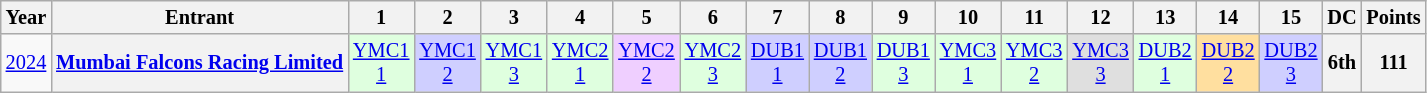<table class="wikitable" style="text-align:center; font-size:85%;">
<tr>
<th>Year</th>
<th>Entrant</th>
<th>1</th>
<th>2</th>
<th>3</th>
<th>4</th>
<th>5</th>
<th>6</th>
<th>7</th>
<th>8</th>
<th>9</th>
<th>10</th>
<th>11</th>
<th>12</th>
<th>13</th>
<th>14</th>
<th>15</th>
<th>DC</th>
<th>Points</th>
</tr>
<tr>
<td><a href='#'>2024</a></td>
<th nowrap><a href='#'>Mumbai Falcons Racing Limited</a></th>
<td style="background:#DFFFDF;"><a href='#'>YMC1<br>1</a><br></td>
<td style="background:#CFCFFF;"><a href='#'>YMC1<br>2</a><br></td>
<td style="background:#DFFFDF;"><a href='#'>YMC1<br>3</a><br></td>
<td style="background:#DFFFDF;"><a href='#'>YMC2<br>1</a><br></td>
<td style="background:#EFCFFF;"><a href='#'>YMC2<br>2</a><br></td>
<td style="background:#DFFFDF;"><a href='#'>YMC2<br>3</a><br></td>
<td style="background:#CFCFFF;"><a href='#'>DUB1<br>1</a><br></td>
<td style="background:#CFCFFF;"><a href='#'>DUB1<br>2</a><br></td>
<td style="background:#DFFFDF;"><a href='#'>DUB1<br>3</a><br></td>
<td style="background:#DFFFDF;"><a href='#'>YMC3<br>1</a><br></td>
<td style="background:#DFFFDF;"><a href='#'>YMC3<br>2</a><br></td>
<td style="background:#DFDFDF;"><a href='#'>YMC3<br>3</a><br></td>
<td style="background:#DFFFDF;"><a href='#'>DUB2<br>1</a><br></td>
<td style="background:#FFDF9F;"><a href='#'>DUB2<br>2</a><br></td>
<td style="background:#CFCFFF;"><a href='#'>DUB2<br>3</a><br></td>
<th>6th</th>
<th>111</th>
</tr>
</table>
